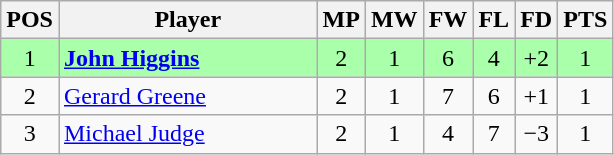<table class="wikitable" style="text-align: center;">
<tr>
<th width=20>POS</th>
<th width=165>Player</th>
<th width=20>MP</th>
<th width=20>MW</th>
<th width=20>FW</th>
<th width=20>FL</th>
<th width=20>FD</th>
<th width=20>PTS</th>
</tr>
<tr style="background:#aaffaa;">
<td>1</td>
<td style="text-align:left;"> <strong><a href='#'>John Higgins</a></strong></td>
<td>2</td>
<td>1</td>
<td>6</td>
<td>4</td>
<td>+2</td>
<td>1</td>
</tr>
<tr>
<td>2</td>
<td style="text-align:left;"> <a href='#'>Gerard Greene</a></td>
<td>2</td>
<td>1</td>
<td>7</td>
<td>6</td>
<td>+1</td>
<td>1</td>
</tr>
<tr>
<td>3</td>
<td style="text-align:left;"> <a href='#'>Michael Judge</a></td>
<td>2</td>
<td>1</td>
<td>4</td>
<td>7</td>
<td>−3</td>
<td>1</td>
</tr>
</table>
